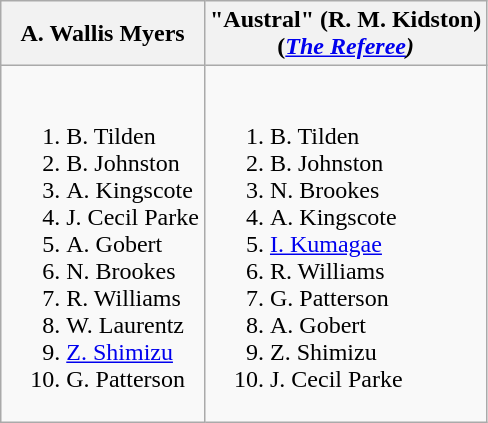<table class="wikitable">
<tr>
<th>A. Wallis Myers</th>
<th>"Austral" (R. M. Kidston)<br>(<em><a href='#'>The Referee</a>)</em></th>
</tr>
<tr style="vertical-align: top;">
<td style="white-space: nowrap;"><br><ol><li> B. Tilden</li><li> B. Johnston</li><li> A. Kingscote</li><li> J. Cecil Parke</li><li> A. Gobert</li><li> N. Brookes</li><li> R. Williams</li><li> W. Laurentz</li><li> <a href='#'>Z. Shimizu</a></li><li> G. Patterson</li></ol></td>
<td style="white-space: nowrap;"><br><ol><li> B. Tilden</li><li> B. Johnston</li><li> N. Brookes</li><li> A. Kingscote</li><li> <a href='#'>I. Kumagae</a></li><li> R. Williams</li><li> G. Patterson</li><li> A. Gobert</li><li> Z. Shimizu</li><li> J. Cecil Parke</li></ol></td>
</tr>
</table>
